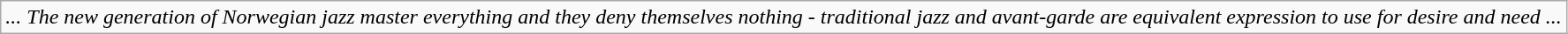<table class="wikitable">
<tr>
<td><em>... The new generation of Norwegian jazz master everything and they deny themselves nothing - traditional jazz and avant-garde are equivalent expression to use for desire and need ...</em></td>
</tr>
</table>
